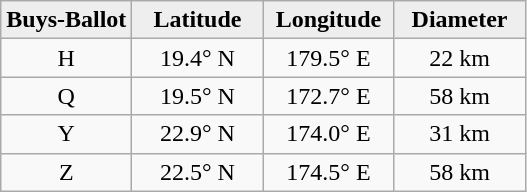<table class="wikitable">
<tr>
<th width="25%" style="background:#eeeeee;">Buys-Ballot</th>
<th width="25%" style="background:#eeeeee;">Latitude</th>
<th width="25%" style="background:#eeeeee;">Longitude</th>
<th width="25%" style="background:#eeeeee;">Diameter</th>
</tr>
<tr>
<td align="center">H</td>
<td align="center">19.4° N</td>
<td align="center">179.5° E</td>
<td align="center">22 km</td>
</tr>
<tr>
<td align="center">Q</td>
<td align="center">19.5° N</td>
<td align="center">172.7° E</td>
<td align="center">58 km</td>
</tr>
<tr>
<td align="center">Y</td>
<td align="center">22.9° N</td>
<td align="center">174.0° E</td>
<td align="center">31 km</td>
</tr>
<tr>
<td align="center">Z</td>
<td align="center">22.5° N</td>
<td align="center">174.5° E</td>
<td align="center">58 km</td>
</tr>
</table>
